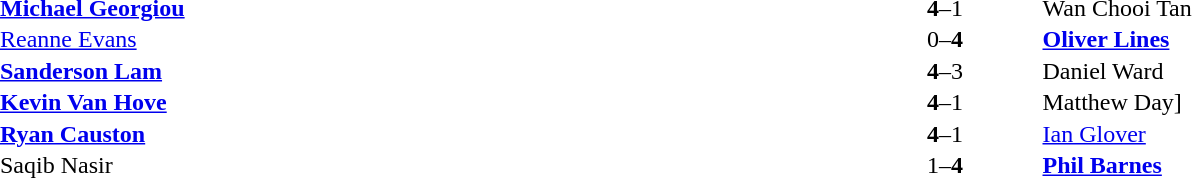<table width="100%" cellspacing="1">
<tr>
<th width=45%></th>
<th width=10%></th>
<th width=45%></th>
</tr>
<tr>
<td> <strong><a href='#'>Michael Georgiou</a></strong></td>
<td align="center"><strong>4</strong>–1</td>
<td> Wan Chooi Tan</td>
</tr>
<tr>
<td> <a href='#'>Reanne Evans</a></td>
<td align="center">0–<strong>4</strong></td>
<td> <strong><a href='#'>Oliver Lines</a></strong></td>
</tr>
<tr>
<td> <strong><a href='#'>Sanderson Lam</a></strong></td>
<td align="center"><strong>4</strong>–3</td>
<td> Daniel Ward</td>
</tr>
<tr>
<td> <strong><a href='#'>Kevin Van Hove</a></strong></td>
<td align="center"><strong>4</strong>–1</td>
<td> Matthew Day]</td>
</tr>
<tr>
<td> <strong><a href='#'>Ryan Causton</a></strong></td>
<td align="center"><strong>4</strong>–1</td>
<td> <a href='#'>Ian Glover</a></td>
</tr>
<tr>
<td> Saqib Nasir</td>
<td align="center">1–<strong>4</strong></td>
<td> <strong><a href='#'>Phil Barnes</a></strong></td>
</tr>
</table>
